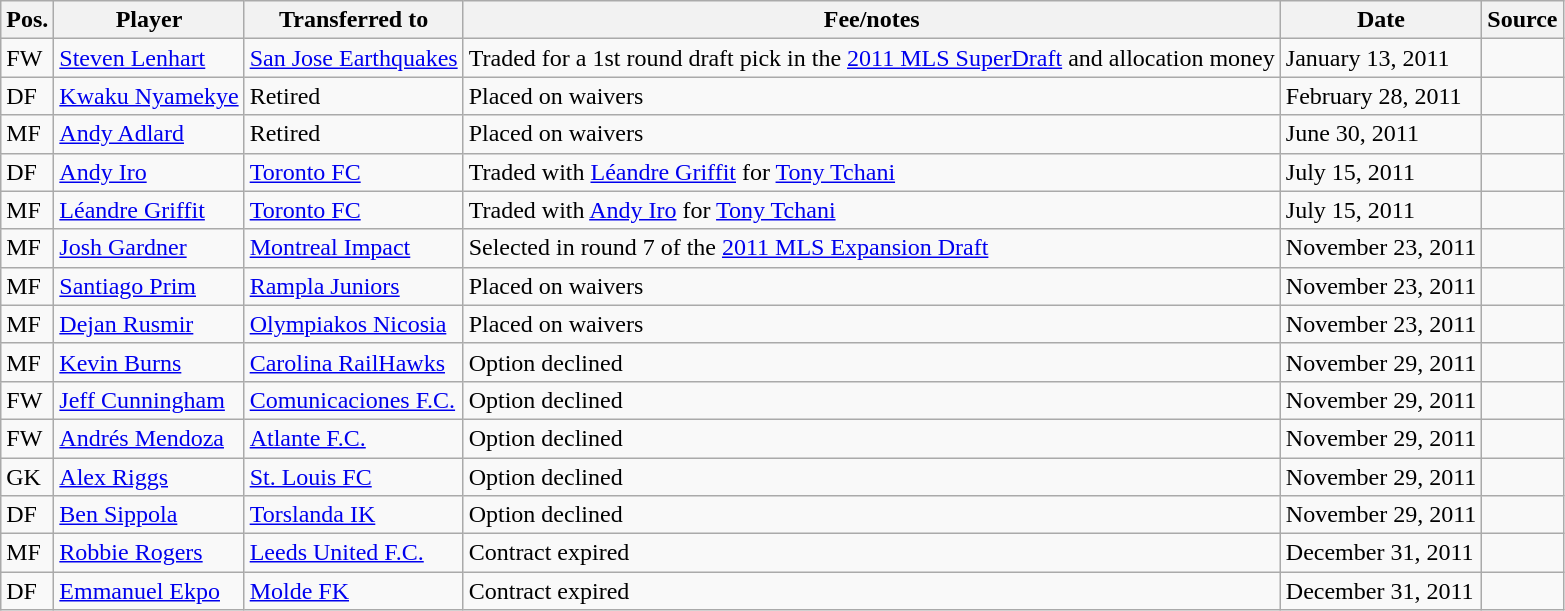<table class="wikitable sortable" style="text-align: left">
<tr>
<th><strong>Pos.</strong></th>
<th><strong>Player</strong></th>
<th><strong>Transferred to</strong></th>
<th><strong>Fee/notes</strong></th>
<th><strong>Date</strong></th>
<th><strong>Source</strong></th>
</tr>
<tr>
<td>FW</td>
<td> <a href='#'>Steven Lenhart</a></td>
<td> <a href='#'>San Jose Earthquakes</a></td>
<td>Traded for a 1st round draft pick in the <a href='#'>2011 MLS SuperDraft</a> and allocation money</td>
<td>January 13, 2011</td>
<td align=center></td>
</tr>
<tr>
<td>DF</td>
<td> <a href='#'>Kwaku Nyamekye</a></td>
<td>Retired</td>
<td>Placed on waivers</td>
<td>February 28, 2011</td>
<td align=center></td>
</tr>
<tr>
<td>MF</td>
<td> <a href='#'>Andy Adlard</a></td>
<td>Retired</td>
<td>Placed on waivers</td>
<td>June 30, 2011</td>
<td align=center></td>
</tr>
<tr>
<td>DF</td>
<td> <a href='#'>Andy Iro</a></td>
<td> <a href='#'>Toronto FC</a></td>
<td>Traded with <a href='#'>Léandre Griffit</a> for <a href='#'>Tony Tchani</a></td>
<td>July 15, 2011</td>
<td align=center></td>
</tr>
<tr>
<td>MF</td>
<td> <a href='#'>Léandre Griffit</a></td>
<td> <a href='#'>Toronto FC</a></td>
<td>Traded with <a href='#'>Andy Iro</a> for <a href='#'>Tony Tchani</a></td>
<td>July 15, 2011</td>
<td align=center></td>
</tr>
<tr>
<td>MF</td>
<td> <a href='#'>Josh Gardner</a></td>
<td> <a href='#'>Montreal Impact</a></td>
<td>Selected in round 7 of the <a href='#'>2011 MLS Expansion Draft</a></td>
<td>November 23, 2011</td>
<td align=center></td>
</tr>
<tr>
<td>MF</td>
<td> <a href='#'>Santiago Prim</a></td>
<td> <a href='#'>Rampla Juniors</a></td>
<td>Placed on waivers</td>
<td>November 23, 2011</td>
<td align=center></td>
</tr>
<tr>
<td>MF</td>
<td> <a href='#'>Dejan Rusmir</a></td>
<td> <a href='#'>Olympiakos Nicosia</a></td>
<td>Placed on waivers</td>
<td>November 23, 2011</td>
<td align=center></td>
</tr>
<tr>
<td>MF</td>
<td> <a href='#'>Kevin Burns</a></td>
<td> <a href='#'>Carolina RailHawks</a></td>
<td>Option declined</td>
<td>November 29, 2011</td>
<td align=center></td>
</tr>
<tr>
<td>FW</td>
<td> <a href='#'>Jeff Cunningham</a></td>
<td> <a href='#'>Comunicaciones F.C.</a></td>
<td>Option declined</td>
<td>November 29, 2011</td>
<td align=center></td>
</tr>
<tr>
<td>FW</td>
<td> <a href='#'>Andrés Mendoza</a></td>
<td> <a href='#'>Atlante F.C.</a></td>
<td>Option declined</td>
<td>November 29, 2011</td>
<td align=center></td>
</tr>
<tr>
<td>GK</td>
<td> <a href='#'>Alex Riggs</a></td>
<td> <a href='#'>St. Louis FC</a></td>
<td>Option declined</td>
<td>November 29, 2011</td>
<td align=center></td>
</tr>
<tr>
<td>DF</td>
<td> <a href='#'>Ben Sippola</a></td>
<td> <a href='#'>Torslanda IK</a></td>
<td>Option declined</td>
<td>November 29, 2011</td>
<td align=center></td>
</tr>
<tr>
<td>MF</td>
<td> <a href='#'>Robbie Rogers</a></td>
<td> <a href='#'>Leeds United F.C.</a></td>
<td>Contract expired</td>
<td>December 31, 2011</td>
<td align=center></td>
</tr>
<tr>
<td>DF</td>
<td> <a href='#'>Emmanuel Ekpo</a></td>
<td> <a href='#'>Molde FK</a></td>
<td>Contract expired</td>
<td>December 31, 2011</td>
<td align=center></td>
</tr>
</table>
